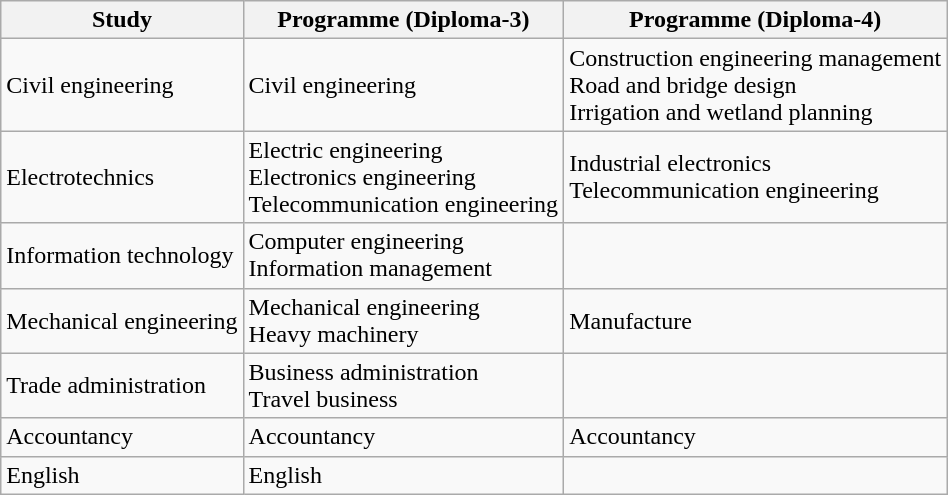<table class="wikitable">
<tr>
<th>Study</th>
<th>Programme (Diploma-3)</th>
<th>Programme (Diploma-4)</th>
</tr>
<tr>
<td>Civil engineering</td>
<td>Civil engineering</td>
<td>Construction engineering management <br>Road and bridge design <br>Irrigation and wetland planning</td>
</tr>
<tr>
<td>Electrotechnics</td>
<td>Electric engineering <br>Electronics engineering <br>Telecommunication engineering</td>
<td>Industrial electronics <br>Telecommunication engineering</td>
</tr>
<tr>
<td>Information technology</td>
<td>Computer engineering <br>Information management</td>
<td></td>
</tr>
<tr>
<td>Mechanical engineering</td>
<td>Mechanical engineering <br>Heavy machinery</td>
<td>Manufacture</td>
</tr>
<tr>
<td>Trade administration</td>
<td>Business administration <br>Travel business</td>
<td></td>
</tr>
<tr>
<td>Accountancy</td>
<td>Accountancy</td>
<td>Accountancy</td>
</tr>
<tr>
<td>English</td>
<td>English</td>
<td></td>
</tr>
</table>
